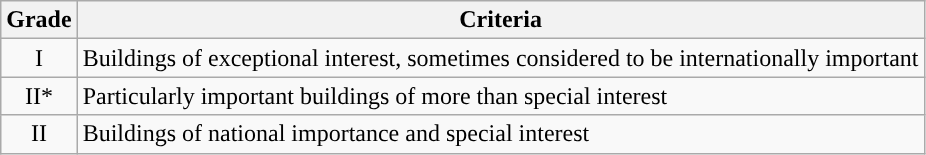<table class="wikitable">
<tr>
<th>Grade</th>
<th>Criteria</th>
</tr>
<tr>
<td align="center" >I</td>
<td>Buildings of exceptional interest, sometimes considered to be internationally important</td>
</tr>
<tr>
<td align="center" >II*</td>
<td>Particularly important buildings of more than special interest</td>
</tr>
<tr>
<td align="center" >II</td>
<td>Buildings of national importance and special interest</td>
</tr>
</table>
